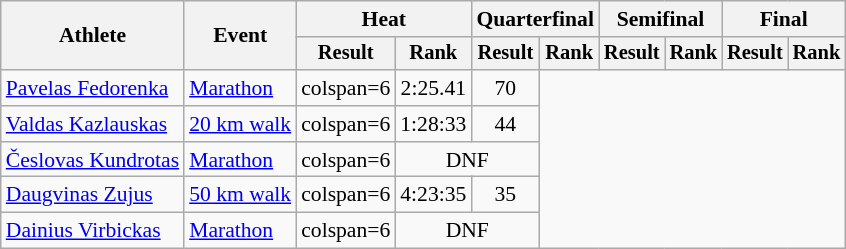<table class="wikitable" style="font-size:90%">
<tr>
<th rowspan="2">Athlete</th>
<th rowspan="2">Event</th>
<th colspan="2">Heat</th>
<th colspan="2">Quarterfinal</th>
<th colspan="2">Semifinal</th>
<th colspan="2">Final</th>
</tr>
<tr style="font-size:95%">
<th>Result</th>
<th>Rank</th>
<th>Result</th>
<th>Rank</th>
<th>Result</th>
<th>Rank</th>
<th>Result</th>
<th>Rank</th>
</tr>
<tr align=center>
<td align=left><a href='#'>Pavelas Fedorenka</a></td>
<td align=left><a href='#'>Marathon</a></td>
<td>colspan=6 </td>
<td>2:25.41</td>
<td>70</td>
</tr>
<tr align=center>
<td align=left><a href='#'>Valdas Kazlauskas</a></td>
<td align=left><a href='#'>20 km walk</a></td>
<td>colspan=6 </td>
<td>1:28:33</td>
<td>44</td>
</tr>
<tr align=center>
<td align=left><a href='#'>Česlovas Kundrotas</a></td>
<td align=left><a href='#'>Marathon</a></td>
<td>colspan=6 </td>
<td colspan=2>DNF</td>
</tr>
<tr align=center>
<td align=left><a href='#'>Daugvinas Zujus</a></td>
<td align=left><a href='#'>50 km walk</a></td>
<td>colspan=6 </td>
<td>4:23:35</td>
<td>35</td>
</tr>
<tr align=center>
<td align=left><a href='#'>Dainius Virbickas</a></td>
<td align=left><a href='#'>Marathon</a></td>
<td>colspan=6 </td>
<td colspan=2>DNF</td>
</tr>
</table>
